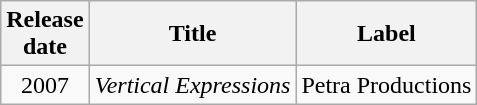<table class="wikitable">
<tr>
<th>Release<br>date</th>
<th>Title</th>
<th>Label</th>
</tr>
<tr>
<td align="center">2007</td>
<td><em>Vertical Expressions</em></td>
<td>Petra Productions</td>
</tr>
</table>
